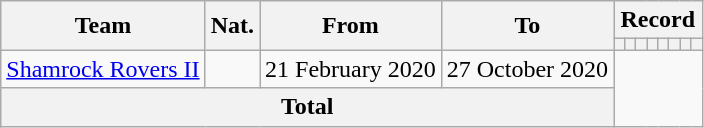<table class="wikitable" style="text-align: center">
<tr>
<th rowspan="2">Team</th>
<th rowspan="2">Nat.</th>
<th rowspan="2">From</th>
<th rowspan="2">To</th>
<th colspan="8">Record</th>
</tr>
<tr>
<th></th>
<th></th>
<th></th>
<th></th>
<th></th>
<th></th>
<th></th>
<th></th>
</tr>
<tr>
<td align="left"><a href='#'>Shamrock Rovers II</a></td>
<td></td>
<td align="left">21 February 2020</td>
<td align="left">27 October 2020<br></td>
</tr>
<tr>
<th colspan="4">Total<br></th>
</tr>
</table>
